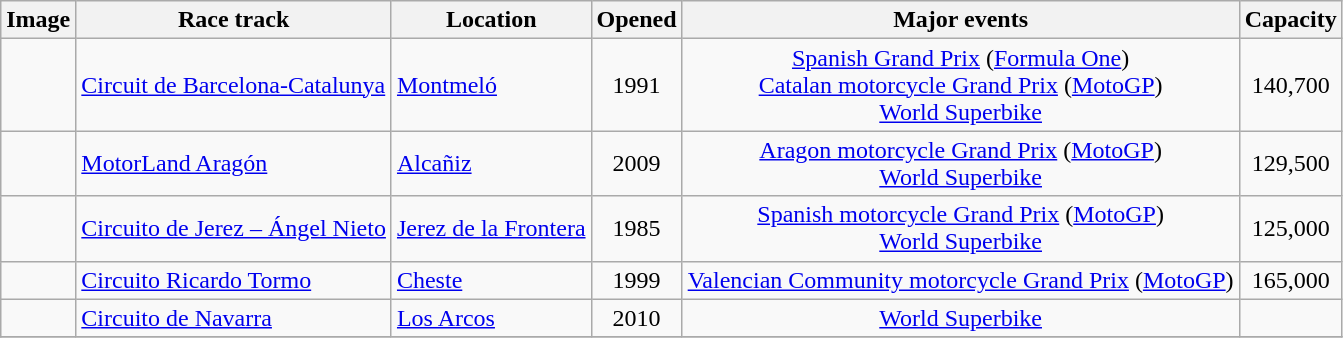<table class="wikitable sortable">
<tr>
<th>Image</th>
<th>Race track</th>
<th>Location</th>
<th>Opened</th>
<th>Major events</th>
<th>Capacity</th>
</tr>
<tr>
<td></td>
<td><a href='#'>Circuit de Barcelona-Catalunya</a></td>
<td> <a href='#'>Montmeló</a></td>
<td align="center">1991</td>
<td align="center"><a href='#'>Spanish Grand Prix</a> (<a href='#'>Formula One</a>)<br> <a href='#'>Catalan motorcycle Grand Prix</a> (<a href='#'>MotoGP</a>) <br> <a href='#'>World Superbike</a></td>
<td align="center">140,700</td>
</tr>
<tr>
<td></td>
<td><a href='#'>MotorLand Aragón</a></td>
<td> <a href='#'>Alcañiz</a></td>
<td align="center">2009</td>
<td align="center"><a href='#'>Aragon motorcycle Grand Prix</a> (<a href='#'>MotoGP</a>) <br> <a href='#'>World Superbike</a></td>
<td align="center">129,500</td>
</tr>
<tr>
<td></td>
<td><a href='#'>Circuito de Jerez – Ángel Nieto</a></td>
<td> <a href='#'>Jerez de la Frontera</a></td>
<td align="center">1985</td>
<td align="center"><a href='#'>Spanish motorcycle Grand Prix</a> (<a href='#'>MotoGP</a>) <br> <a href='#'>World Superbike</a></td>
<td align="center">125,000</td>
</tr>
<tr>
<td></td>
<td><a href='#'>Circuito Ricardo Tormo</a></td>
<td> <a href='#'>Cheste</a></td>
<td align="center">1999</td>
<td align="center"><a href='#'>Valencian Community motorcycle Grand Prix</a> (<a href='#'>MotoGP</a>)</td>
<td align="center">165,000</td>
</tr>
<tr>
<td></td>
<td><a href='#'>Circuito de Navarra</a></td>
<td> <a href='#'>Los Arcos</a></td>
<td align="center">2010</td>
<td align="center"><a href='#'>World Superbike</a></td>
<td align="center"></td>
</tr>
<tr>
</tr>
</table>
